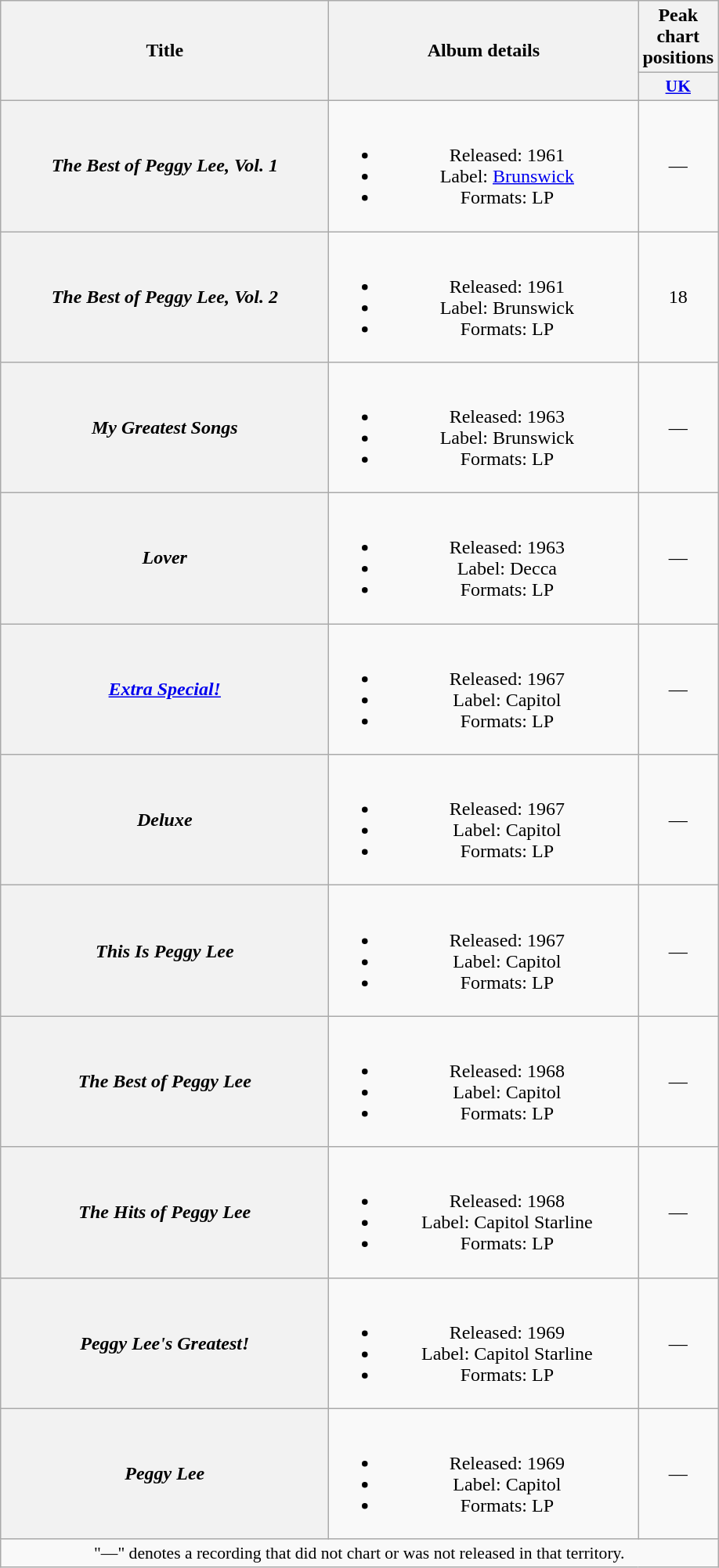<table class="wikitable plainrowheaders" style="text-align:center;">
<tr>
<th scope="col" rowspan="2" style="width:17em;">Title</th>
<th scope="col" rowspan="2" style="width:16em;">Album details</th>
<th scope="col" colspan="1">Peak chart positions</th>
</tr>
<tr>
<th scope="col" style="width:3em;font-size:90%;"><a href='#'>UK</a><br></th>
</tr>
<tr>
<th scope="row"><em>The Best of Peggy Lee, Vol. 1</em></th>
<td><br><ul><li>Released: 1961</li><li>Label: <a href='#'>Brunswick</a></li><li>Formats: LP</li></ul></td>
<td>—</td>
</tr>
<tr>
<th scope="row"><em>The Best of Peggy Lee, Vol. 2</em></th>
<td><br><ul><li>Released: 1961</li><li>Label: Brunswick</li><li>Formats: LP</li></ul></td>
<td>18</td>
</tr>
<tr>
<th scope="row"><em>My Greatest Songs</em></th>
<td><br><ul><li>Released: 1963</li><li>Label: Brunswick</li><li>Formats: LP</li></ul></td>
<td>—</td>
</tr>
<tr>
<th scope="row"><em>Lover</em></th>
<td><br><ul><li>Released: 1963</li><li>Label: Decca</li><li>Formats: LP</li></ul></td>
<td>—</td>
</tr>
<tr>
<th scope="row"><em><a href='#'>Extra Special!</a></em></th>
<td><br><ul><li>Released: 1967</li><li>Label: Capitol</li><li>Formats: LP</li></ul></td>
<td>—</td>
</tr>
<tr>
<th scope="row"><em>Deluxe</em></th>
<td><br><ul><li>Released: 1967</li><li>Label: Capitol</li><li>Formats: LP</li></ul></td>
<td>—</td>
</tr>
<tr>
<th scope="row"><em>This Is Peggy Lee</em></th>
<td><br><ul><li>Released: 1967</li><li>Label: Capitol</li><li>Formats: LP</li></ul></td>
<td>—</td>
</tr>
<tr>
<th scope="row"><em>The Best of Peggy Lee</em></th>
<td><br><ul><li>Released: 1968</li><li>Label: Capitol</li><li>Formats: LP</li></ul></td>
<td>—</td>
</tr>
<tr>
<th scope="row"><em>The Hits of Peggy Lee</em></th>
<td><br><ul><li>Released: 1968</li><li>Label: Capitol Starline</li><li>Formats: LP</li></ul></td>
<td>—</td>
</tr>
<tr>
<th scope="row"><em>Peggy Lee's Greatest!</em></th>
<td><br><ul><li>Released: 1969</li><li>Label: Capitol Starline</li><li>Formats: LP</li></ul></td>
<td>—</td>
</tr>
<tr>
<th scope="row"><em>Peggy Lee</em></th>
<td><br><ul><li>Released: 1969</li><li>Label: Capitol</li><li>Formats: LP</li></ul></td>
<td>—</td>
</tr>
<tr>
<td colspan="3" style="font-size:90%">"—" denotes a recording that did not chart or was not released in that territory.</td>
</tr>
</table>
